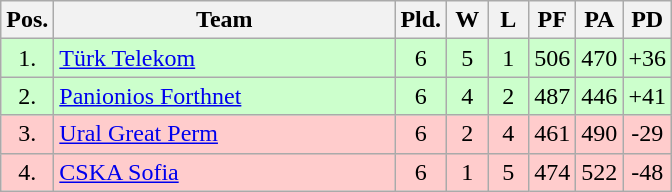<table class="wikitable" style="text-align:center">
<tr>
<th width=15>Pos.</th>
<th width=220>Team</th>
<th width=20>Pld.</th>
<th width=20>W</th>
<th width=20>L</th>
<th width=20>PF</th>
<th width=20>PA</th>
<th width=20>PD</th>
</tr>
<tr style="background: #ccffcc;">
<td>1.</td>
<td align=left> <a href='#'>Türk Telekom</a></td>
<td>6</td>
<td>5</td>
<td>1</td>
<td>506</td>
<td>470</td>
<td>+36</td>
</tr>
<tr style="background: #ccffcc;">
<td>2.</td>
<td align=left> <a href='#'>Panionios Forthnet</a></td>
<td>6</td>
<td>4</td>
<td>2</td>
<td>487</td>
<td>446</td>
<td>+41</td>
</tr>
<tr style="background: #ffcccc;">
<td>3.</td>
<td align=left> <a href='#'>Ural Great Perm</a></td>
<td>6</td>
<td>2</td>
<td>4</td>
<td>461</td>
<td>490</td>
<td>-29</td>
</tr>
<tr style="background: #ffcccc;">
<td>4.</td>
<td align=left> <a href='#'>CSKA Sofia</a></td>
<td>6</td>
<td>1</td>
<td>5</td>
<td>474</td>
<td>522</td>
<td>-48</td>
</tr>
</table>
